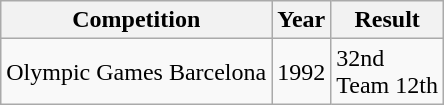<table class="wikitable">
<tr>
<th>Competition</th>
<th>Year</th>
<th>Result</th>
</tr>
<tr>
<td>Olympic Games Barcelona</td>
<td>1992</td>
<td>32nd<br>Team 12th</td>
</tr>
</table>
